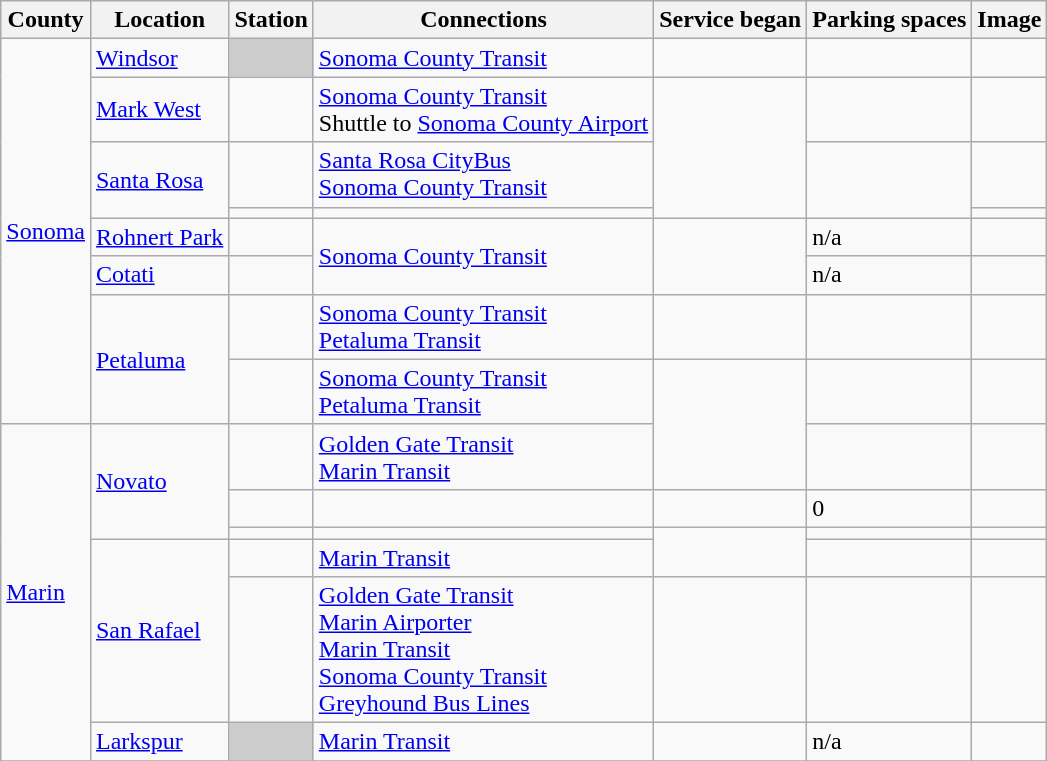<table class="wikitable plainrowheaders sortable">
<tr>
<th>County</th>
<th>Location</th>
<th>Station</th>
<th class="unsortable">Connections</th>
<th>Service began</th>
<th>Parking spaces</th>
<th class="unsortable">Image</th>
</tr>
<tr>
<td rowspan="8"><a href='#'>Sonoma</a></td>
<td><a href='#'>Windsor</a></td>
<td style="background-color:#CCCCCC"></td>
<td> <a href='#'>Sonoma County Transit</a></td>
<td></td>
<td></td>
<td></td>
</tr>
<tr>
<td><a href='#'>Mark West</a></td>
<td></td>
<td> <a href='#'>Sonoma County Transit</a><br> Shuttle to  <a href='#'>Sonoma County Airport</a></td>
<td rowspan="3"></td>
<td></td>
<td></td>
</tr>
<tr>
<td rowspan="2"><a href='#'>Santa Rosa</a></td>
<td></td>
<td> <a href='#'>Santa Rosa CityBus</a><br> <a href='#'>Sonoma County Transit</a></td>
<td rowspan="2"></td>
<td></td>
</tr>
<tr>
<td></td>
<td></td>
<td></td>
</tr>
<tr>
<td><a href='#'>Rohnert Park</a></td>
<td></td>
<td rowspan="2"> <a href='#'>Sonoma County Transit</a></td>
<td rowspan="2"></td>
<td>n/a</td>
<td></td>
</tr>
<tr>
<td><a href='#'>Cotati</a></td>
<td></td>
<td>n/a</td>
<td></td>
</tr>
<tr>
<td rowspan="2"><a href='#'>Petaluma</a></td>
<td></td>
<td> <a href='#'>Sonoma County Transit</a><br> <a href='#'>Petaluma Transit</a></td>
<td></td>
<td></td>
<td></td>
</tr>
<tr>
<td></td>
<td> <a href='#'>Sonoma County Transit</a><br> <a href='#'>Petaluma Transit</a></td>
<td rowspan="2"></td>
<td></td>
<td></td>
</tr>
<tr>
<td rowspan="6"><a href='#'>Marin</a></td>
<td rowspan="3"><a href='#'>Novato</a></td>
<td></td>
<td> <a href='#'>Golden Gate Transit</a><br> <a href='#'>Marin Transit</a></td>
<td></td>
<td></td>
</tr>
<tr>
<td></td>
<td></td>
<td></td>
<td>0</td>
<td></td>
</tr>
<tr>
<td></td>
<td></td>
<td rowspan="2"></td>
<td></td>
<td></td>
</tr>
<tr>
<td rowspan="2"><a href='#'>San Rafael</a></td>
<td></td>
<td> <a href='#'>Marin Transit</a></td>
<td></td>
<td></td>
</tr>
<tr>
<td></td>
<td> <a href='#'>Golden Gate Transit</a><br> <a href='#'>Marin Airporter</a><br> <a href='#'>Marin Transit</a><br> <a href='#'>Sonoma County Transit</a><br> <a href='#'>Greyhound Bus Lines</a></td>
<td></td>
<td></td>
<td></td>
</tr>
<tr>
<td><a href='#'>Larkspur</a></td>
<td style="background-color:#CCCCCC"></td>
<td> <a href='#'>Marin Transit</a><br> </td>
<td></td>
<td>n/a</td>
<td></td>
</tr>
<tr>
</tr>
</table>
